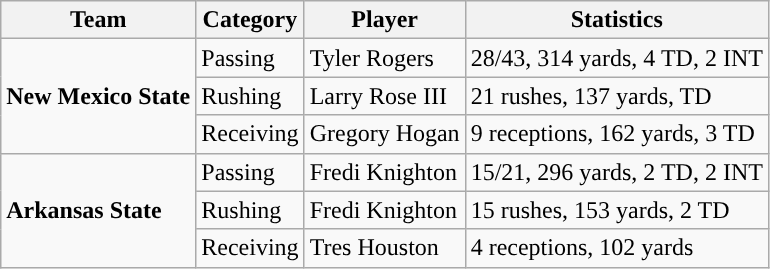<table class="wikitable" style="float: left;">
<tr>
<th>Team</th>
<th>Category</th>
<th>Player</th>
<th>Statistics</th>
</tr>
<tr>
<td rowspan=3><strong>New Mexico State</strong></td>
<td>Passing</td>
<td>Tyler Rogers</td>
<td>28/43, 314 yards, 4 TD, 2 INT</td>
</tr>
<tr>
<td>Rushing</td>
<td>Larry Rose III</td>
<td>21 rushes, 137 yards, TD</td>
</tr>
<tr>
<td>Receiving</td>
<td>Gregory Hogan</td>
<td>9 receptions, 162 yards, 3 TD</td>
</tr>
<tr>
<td rowspan=3><strong>Arkansas State</strong></td>
<td>Passing</td>
<td>Fredi Knighton</td>
<td>15/21, 296 yards, 2 TD, 2 INT</td>
</tr>
<tr>
<td>Rushing</td>
<td>Fredi Knighton</td>
<td>15 rushes, 153 yards, 2 TD</td>
</tr>
<tr>
<td>Receiving</td>
<td>Tres Houston</td>
<td>4 receptions, 102 yards</td>
</tr>
</table>
